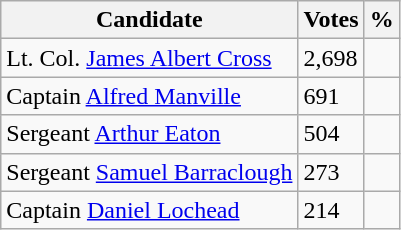<table class="wikitable">
<tr>
<th>Candidate</th>
<th>Votes</th>
<th>%</th>
</tr>
<tr>
<td>Lt. Col. <a href='#'>James Albert Cross</a></td>
<td>2,698</td>
<td></td>
</tr>
<tr>
<td>Captain <a href='#'>Alfred Manville</a></td>
<td>691</td>
<td></td>
</tr>
<tr>
<td>Sergeant <a href='#'>Arthur Eaton</a></td>
<td>504</td>
<td></td>
</tr>
<tr>
<td>Sergeant <a href='#'>Samuel Barraclough</a></td>
<td>273</td>
<td></td>
</tr>
<tr>
<td>Captain <a href='#'>Daniel Lochead</a></td>
<td>214</td>
<td></td>
</tr>
</table>
